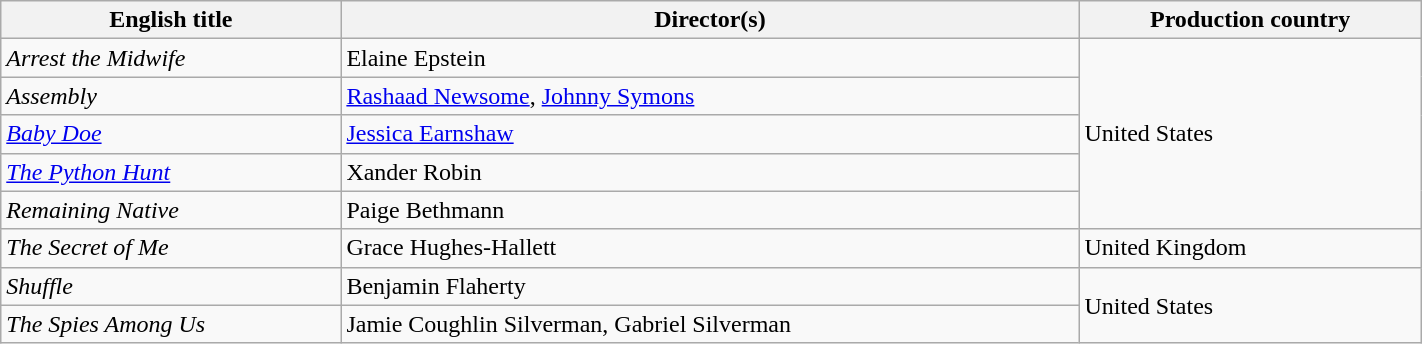<table class="wikitable plainrowheaders" style="width:75%; margin-bottom:4px">
<tr>
<th scope="col">English title</th>
<th scope="col">Director(s)</th>
<th scope="col">Production country</th>
</tr>
<tr>
<td scope="row"><em>Arrest the Midwife</em></td>
<td>Elaine Epstein</td>
<td rowspan="5">United States</td>
</tr>
<tr>
<td scope="row"><em>Assembly</em></td>
<td><a href='#'>Rashaad Newsome</a>, <a href='#'>Johnny Symons</a></td>
</tr>
<tr>
<td scope="row"><em><a href='#'>Baby Doe</a></em></td>
<td><a href='#'>Jessica Earnshaw</a></td>
</tr>
<tr>
<td scope="row"><em><a href='#'>The Python Hunt</a></em></td>
<td>Xander Robin</td>
</tr>
<tr>
<td scope="row"><em>Remaining Native</em></td>
<td>Paige Bethmann</td>
</tr>
<tr>
<td scope="row"><em>The Secret of Me</em></td>
<td>Grace Hughes-Hallett</td>
<td>United Kingdom</td>
</tr>
<tr>
<td scope="row"><em>Shuffle</em></td>
<td>Benjamin Flaherty</td>
<td rowspan="2">United States</td>
</tr>
<tr>
<td scope="row"><em>The Spies Among Us</em></td>
<td>Jamie Coughlin Silverman, Gabriel Silverman</td>
</tr>
</table>
